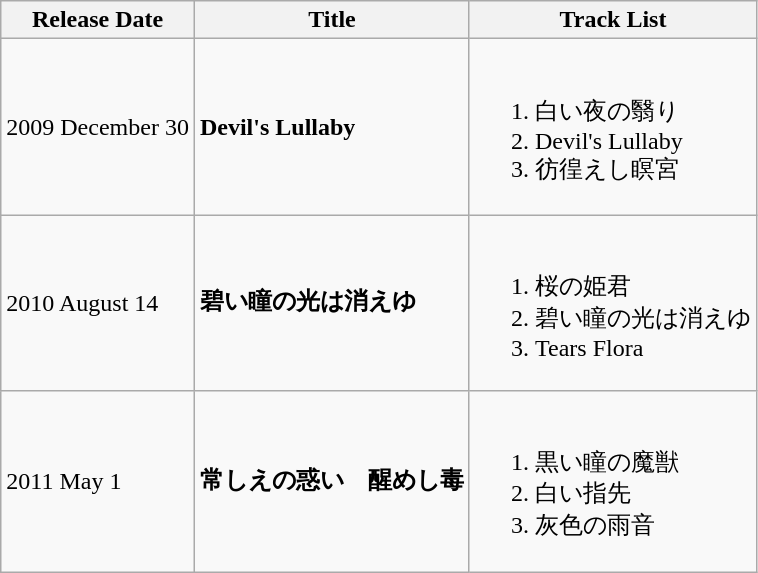<table class=wikitable>
<tr>
<th>Release Date</th>
<th>Title</th>
<th>Track List</th>
</tr>
<tr>
<td>2009 December 30</td>
<td><strong>Devil's Lullaby</strong></td>
<td><br><ol><li>白い夜の翳り</li><li>Devil's Lullaby</li><li>彷徨えし瞑宮</li></ol></td>
</tr>
<tr>
<td>2010 August 14</td>
<td><strong>碧い瞳の光は消えゆ</strong></td>
<td><br><ol><li>桜の姫君</li><li>碧い瞳の光は消えゆ</li><li>Tears Flora</li></ol></td>
</tr>
<tr>
<td>2011 May 1</td>
<td><strong>常しえの惑い　醒めし毒</strong></td>
<td><br><ol><li>黒い瞳の魔獣</li><li>白い指先</li><li>灰色の雨音</li></ol></td>
</tr>
</table>
